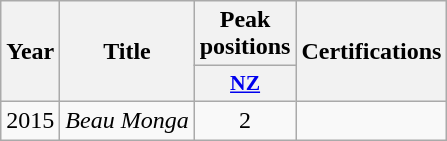<table class="wikitable plainrowheaders" style="text-align:center;">
<tr>
<th scope="col" rowspan="2">Year</th>
<th scope="col" rowspan="2">Title</th>
<th scope="col">Peak positions</th>
<th scope="col" rowspan="2">Certifications</th>
</tr>
<tr>
<th scope="col" style="width:3em;font-size:90%;"><a href='#'>NZ</a><br></th>
</tr>
<tr>
<td>2015</td>
<td><em>Beau Monga</em></td>
<td>2</td>
<td></td>
</tr>
</table>
